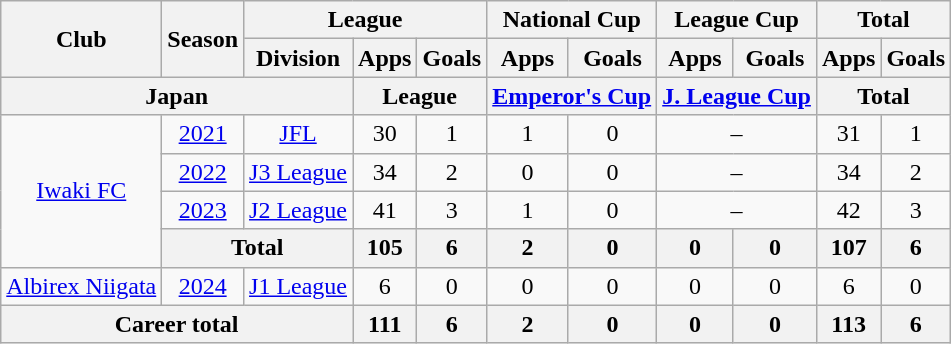<table class="wikitable" style="text-align:center">
<tr>
<th rowspan=2>Club</th>
<th rowspan=2>Season</th>
<th colspan=3>League</th>
<th colspan=2>National Cup</th>
<th colspan=2>League Cup</th>
<th colspan=2>Total</th>
</tr>
<tr>
<th>Division</th>
<th>Apps</th>
<th>Goals</th>
<th>Apps</th>
<th>Goals</th>
<th>Apps</th>
<th>Goals</th>
<th>Apps</th>
<th>Goals</th>
</tr>
<tr>
<th colspan=3>Japan</th>
<th colspan=2>League</th>
<th colspan=2><a href='#'>Emperor's Cup</a></th>
<th colspan=2><a href='#'>J. League Cup</a></th>
<th colspan=2>Total</th>
</tr>
<tr>
<td rowspan="4"><a href='#'>Iwaki FC</a></td>
<td><a href='#'>2021</a></td>
<td><a href='#'>JFL</a></td>
<td>30</td>
<td>1</td>
<td>1</td>
<td>0</td>
<td colspan="2">–</td>
<td>31</td>
<td>1</td>
</tr>
<tr>
<td><a href='#'>2022</a></td>
<td><a href='#'>J3 League</a></td>
<td>34</td>
<td>2</td>
<td>0</td>
<td>0</td>
<td colspan="2">–</td>
<td>34</td>
<td>2</td>
</tr>
<tr>
<td><a href='#'>2023</a></td>
<td><a href='#'>J2 League</a></td>
<td>41</td>
<td>3</td>
<td>1</td>
<td>0</td>
<td colspan="2">–</td>
<td>42</td>
<td>3</td>
</tr>
<tr>
<th colspan="2">Total</th>
<th>105</th>
<th>6</th>
<th>2</th>
<th>0</th>
<th>0</th>
<th>0</th>
<th>107</th>
<th>6</th>
</tr>
<tr>
<td rowspan="1"><a href='#'>Albirex Niigata</a></td>
<td><a href='#'>2024</a></td>
<td><a href='#'>J1 League</a></td>
<td>6</td>
<td>0</td>
<td>0</td>
<td>0</td>
<td>0</td>
<td>0</td>
<td>6</td>
<td>0</td>
</tr>
<tr>
<th colspan=3>Career total</th>
<th>111</th>
<th>6</th>
<th>2</th>
<th>0</th>
<th>0</th>
<th>0</th>
<th>113</th>
<th>6</th>
</tr>
</table>
